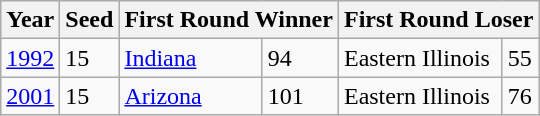<table class="wikitable">
<tr>
<th>Year</th>
<th>Seed</th>
<th colspan="2">First Round Winner</th>
<th colspan="2">First Round Loser</th>
</tr>
<tr>
<td><a href='#'>1992</a></td>
<td>15</td>
<td><a href='#'>Indiana</a></td>
<td>94</td>
<td>Eastern Illinois</td>
<td>55</td>
</tr>
<tr>
<td><a href='#'>2001</a></td>
<td>15</td>
<td><a href='#'>Arizona</a></td>
<td>101</td>
<td>Eastern Illinois</td>
<td>76</td>
</tr>
</table>
